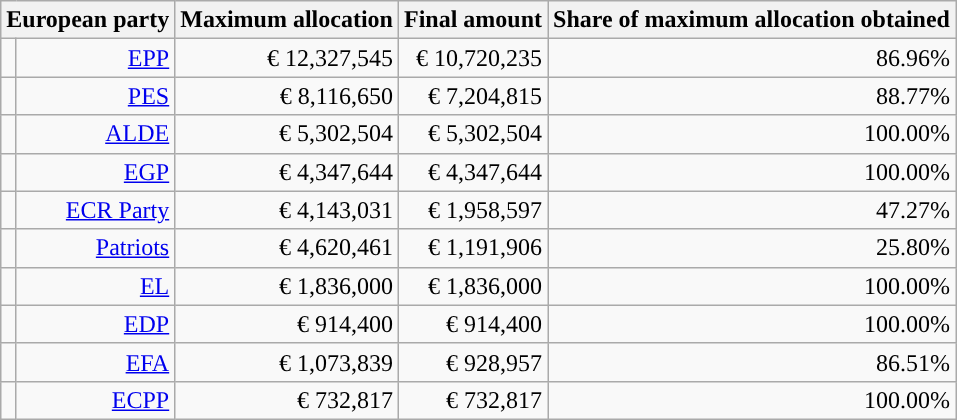<table class="wikitable centre sortable" style=text-align:right>
<tr>
<th colspan="2">European party</th>
<th>Maximum allocation</th>
<th>Final amount</th>
<th>Share of maximum allocation obtained</th>
</tr>
<tr>
<td></td>
<td><a href='#'>EPP</a></td>
<td>€ 12,327,545</td>
<td>€ 10,720,235</td>
<td>86.96%</td>
</tr>
<tr>
<td></td>
<td><a href='#'>PES</a></td>
<td>€ 8,116,650</td>
<td>€ 7,204,815</td>
<td>88.77%</td>
</tr>
<tr>
<td></td>
<td><a href='#'>ALDE</a></td>
<td>€ 5,302,504</td>
<td>€ 5,302,504</td>
<td>100.00%</td>
</tr>
<tr>
<td></td>
<td><a href='#'>EGP</a></td>
<td>€ 4,347,644</td>
<td>€ 4,347,644</td>
<td>100.00%</td>
</tr>
<tr>
<td></td>
<td><a href='#'>ECR Party</a></td>
<td>€ 4,143,031</td>
<td>€ 1,958,597</td>
<td>47.27%</td>
</tr>
<tr>
<td></td>
<td><a href='#'>Patriots</a></td>
<td>€ 4,620,461</td>
<td>€ 1,191,906</td>
<td>25.80%</td>
</tr>
<tr>
<td></td>
<td><a href='#'>EL</a></td>
<td>€ 1,836,000</td>
<td>€ 1,836,000</td>
<td>100.00%</td>
</tr>
<tr>
<td></td>
<td><a href='#'>EDP</a></td>
<td>€ 914,400</td>
<td>€ 914,400</td>
<td>100.00%</td>
</tr>
<tr>
<td></td>
<td><a href='#'>EFA</a></td>
<td>€ 1,073,839</td>
<td>€ 928,957</td>
<td>86.51%</td>
</tr>
<tr>
<td></td>
<td><a href='#'>ECPP</a></td>
<td>€ 732,817</td>
<td>€ 732,817</td>
<td>100.00%</td>
</tr>
</table>
